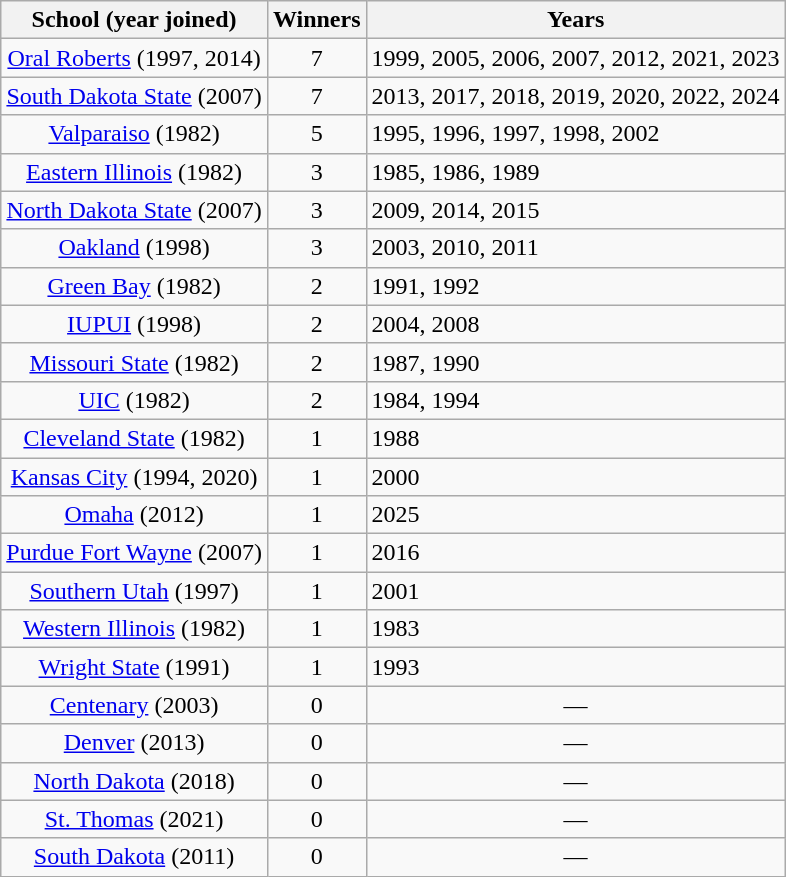<table class="wikitable">
<tr>
<th>School (year joined)</th>
<th>Winners</th>
<th>Years</th>
</tr>
<tr align="center">
<td><a href='#'>Oral Roberts</a> (1997, 2014)</td>
<td>7</td>
<td align="left">1999, 2005, 2006, 2007, 2012, 2021, 2023</td>
</tr>
<tr align="center">
<td><a href='#'>South Dakota State</a> (2007)</td>
<td>7</td>
<td align="left">2013, 2017, 2018, 2019, 2020, 2022, 2024</td>
</tr>
<tr align="center">
<td><a href='#'>Valparaiso</a> (1982)</td>
<td>5</td>
<td align="left">1995, 1996, 1997, 1998, 2002</td>
</tr>
<tr align=center>
<td><a href='#'>Eastern Illinois</a> (1982)</td>
<td>3</td>
<td align="left">1985, 1986, 1989</td>
</tr>
<tr align=center>
<td><a href='#'>North Dakota State</a> (2007)</td>
<td>3</td>
<td align="left">2009, 2014, 2015</td>
</tr>
<tr align="center">
<td><a href='#'>Oakland</a> (1998)</td>
<td>3</td>
<td align="left">2003, 2010, 2011</td>
</tr>
<tr align=center>
<td><a href='#'>Green Bay</a> (1982)</td>
<td>2</td>
<td align="left">1991, 1992</td>
</tr>
<tr align=center>
<td><a href='#'>IUPUI</a> (1998)</td>
<td>2</td>
<td align="left">2004, 2008</td>
</tr>
<tr align="center">
<td><a href='#'>Missouri State</a> (1982)</td>
<td>2</td>
<td align="left">1987, 1990</td>
</tr>
<tr align=center>
<td><a href='#'>UIC</a> (1982)</td>
<td>2</td>
<td align="left">1984, 1994</td>
</tr>
<tr align="center">
<td><a href='#'>Cleveland State</a> (1982)</td>
<td>1</td>
<td align="left">1988</td>
</tr>
<tr align=center>
<td><a href='#'>Kansas City</a> (1994, 2020)</td>
<td>1</td>
<td align="left">2000</td>
</tr>
<tr align=center>
<td><a href='#'>Omaha</a> (2012)</td>
<td>1</td>
<td align="left">2025</td>
</tr>
<tr align=center>
<td><a href='#'>Purdue Fort Wayne</a> (2007)</td>
<td>1</td>
<td align="left">2016</td>
</tr>
<tr align=center>
<td><a href='#'>Southern Utah</a> (1997)</td>
<td>1</td>
<td align="left">2001</td>
</tr>
<tr align=center>
<td><a href='#'>Western Illinois</a> (1982)</td>
<td>1</td>
<td align="left">1983</td>
</tr>
<tr align=center>
<td><a href='#'>Wright State</a> (1991)</td>
<td>1</td>
<td align="left">1993</td>
</tr>
<tr align=center>
<td><a href='#'>Centenary</a> (2003)</td>
<td>0</td>
<td>—</td>
</tr>
<tr align=center>
<td><a href='#'>Denver</a> (2013)</td>
<td>0</td>
<td>—</td>
</tr>
<tr align=center>
<td><a href='#'>North Dakota</a> (2018)</td>
<td>0</td>
<td>—</td>
</tr>
<tr align=center>
<td><a href='#'>St. Thomas</a> (2021)</td>
<td>0</td>
<td>—</td>
</tr>
<tr align=center>
<td><a href='#'>South Dakota</a> (2011)</td>
<td>0</td>
<td>—</td>
</tr>
</table>
